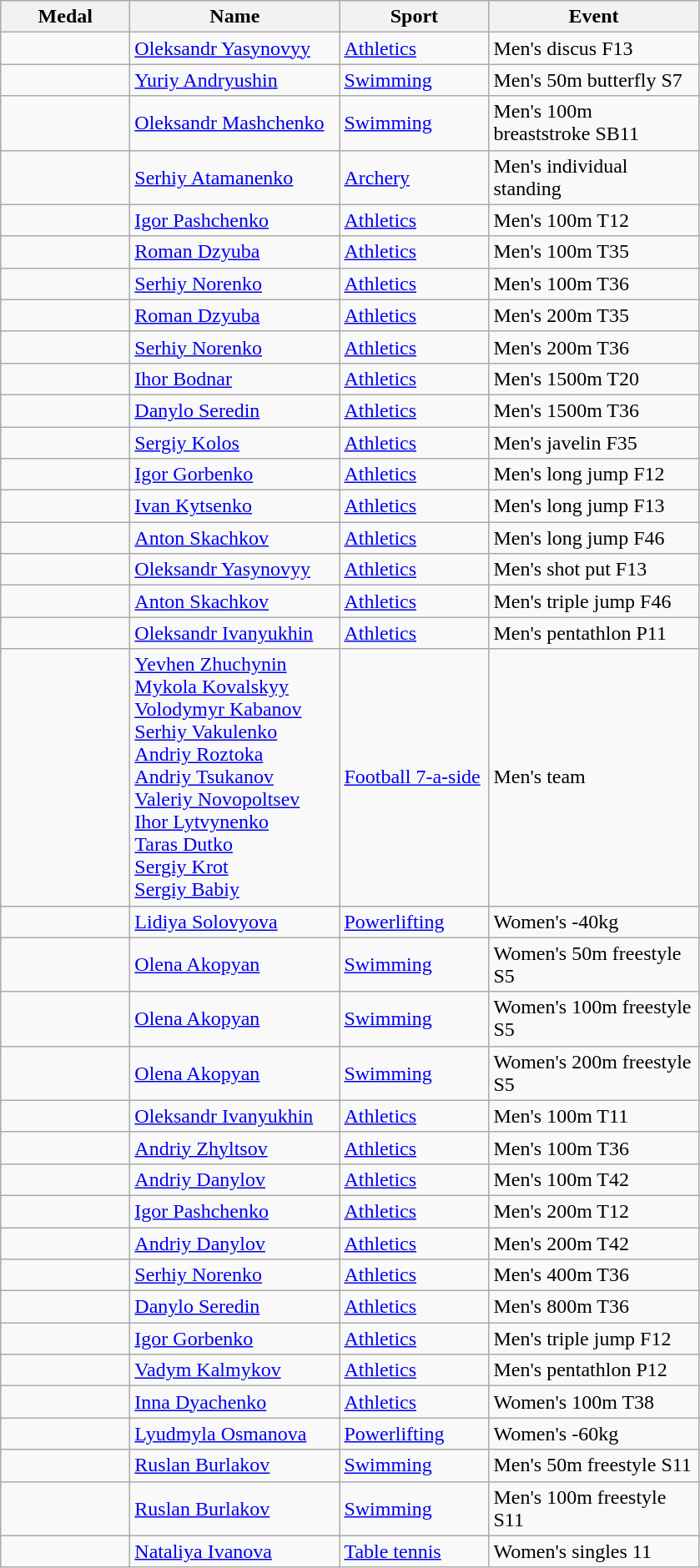<table class="wikitable">
<tr>
<th style="width:6em">Medal</th>
<th style="width:10em">Name</th>
<th style="width:7em">Sport</th>
<th style="width:10em">Event</th>
</tr>
<tr>
<td></td>
<td><a href='#'>Oleksandr Yasynovyy</a></td>
<td><a href='#'>Athletics</a></td>
<td>Men's discus F13</td>
</tr>
<tr>
<td></td>
<td><a href='#'>Yuriy Andryushin</a></td>
<td><a href='#'>Swimming</a></td>
<td>Men's 50m butterfly S7</td>
</tr>
<tr>
<td></td>
<td><a href='#'>Oleksandr Mashchenko</a></td>
<td><a href='#'>Swimming</a></td>
<td>Men's 100m breaststroke SB11</td>
</tr>
<tr>
<td></td>
<td><a href='#'>Serhiy Atamanenko</a></td>
<td><a href='#'>Archery</a></td>
<td>Men's individual standing</td>
</tr>
<tr>
<td></td>
<td><a href='#'>Igor Pashchenko</a></td>
<td><a href='#'>Athletics</a></td>
<td>Men's 100m T12</td>
</tr>
<tr>
<td></td>
<td><a href='#'>Roman Dzyuba</a></td>
<td><a href='#'>Athletics</a></td>
<td>Men's 100m T35</td>
</tr>
<tr>
<td></td>
<td><a href='#'>Serhiy Norenko</a></td>
<td><a href='#'>Athletics</a></td>
<td>Men's 100m T36</td>
</tr>
<tr>
<td></td>
<td><a href='#'>Roman Dzyuba</a></td>
<td><a href='#'>Athletics</a></td>
<td>Men's 200m T35</td>
</tr>
<tr>
<td></td>
<td><a href='#'>Serhiy Norenko</a></td>
<td><a href='#'>Athletics</a></td>
<td>Men's 200m T36</td>
</tr>
<tr>
<td></td>
<td><a href='#'>Ihor Bodnar</a></td>
<td><a href='#'>Athletics</a></td>
<td>Men's 1500m T20</td>
</tr>
<tr>
<td></td>
<td><a href='#'>Danylo Seredin</a></td>
<td><a href='#'>Athletics</a></td>
<td>Men's 1500m T36</td>
</tr>
<tr>
<td></td>
<td><a href='#'>Sergiy Kolos</a></td>
<td><a href='#'>Athletics</a></td>
<td>Men's javelin F35</td>
</tr>
<tr>
<td></td>
<td><a href='#'>Igor Gorbenko</a></td>
<td><a href='#'>Athletics</a></td>
<td>Men's long jump F12</td>
</tr>
<tr>
<td></td>
<td><a href='#'>Ivan Kytsenko</a></td>
<td><a href='#'>Athletics</a></td>
<td>Men's long jump F13</td>
</tr>
<tr>
<td></td>
<td><a href='#'>Anton Skachkov</a></td>
<td><a href='#'>Athletics</a></td>
<td>Men's long jump F46</td>
</tr>
<tr>
<td></td>
<td><a href='#'>Oleksandr Yasynovyy</a></td>
<td><a href='#'>Athletics</a></td>
<td>Men's shot put F13</td>
</tr>
<tr>
<td></td>
<td><a href='#'>Anton Skachkov</a></td>
<td><a href='#'>Athletics</a></td>
<td>Men's triple jump F46</td>
</tr>
<tr>
<td></td>
<td><a href='#'>Oleksandr Ivanyukhin</a></td>
<td><a href='#'>Athletics</a></td>
<td>Men's pentathlon P11</td>
</tr>
<tr>
<td></td>
<td><a href='#'>Yevhen Zhuchynin</a><br> <a href='#'>Mykola Kovalskyy</a><br> <a href='#'>Volodymyr Kabanov</a><br> <a href='#'>Serhiy Vakulenko</a><br> <a href='#'>Andriy Roztoka</a><br> <a href='#'>Andriy Tsukanov</a><br> <a href='#'>Valeriy Novopoltsev</a><br> <a href='#'>Ihor Lytvynenko</a><br> <a href='#'>Taras Dutko</a><br> <a href='#'>Sergiy Krot</a><br> <a href='#'>Sergiy Babiy</a></td>
<td><a href='#'>Football 7-a-side</a></td>
<td>Men's team</td>
</tr>
<tr>
<td></td>
<td><a href='#'>Lidiya Solovyova</a></td>
<td><a href='#'>Powerlifting</a></td>
<td>Women's -40kg</td>
</tr>
<tr>
<td></td>
<td><a href='#'>Olena Akopyan</a></td>
<td><a href='#'>Swimming</a></td>
<td>Women's 50m freestyle S5</td>
</tr>
<tr>
<td></td>
<td><a href='#'>Olena Akopyan</a></td>
<td><a href='#'>Swimming</a></td>
<td>Women's 100m freestyle S5</td>
</tr>
<tr>
<td></td>
<td><a href='#'>Olena Akopyan</a></td>
<td><a href='#'>Swimming</a></td>
<td>Women's 200m freestyle S5</td>
</tr>
<tr>
<td></td>
<td><a href='#'>Oleksandr Ivanyukhin</a></td>
<td><a href='#'>Athletics</a></td>
<td>Men's 100m T11</td>
</tr>
<tr>
<td></td>
<td><a href='#'>Andriy Zhyltsov</a></td>
<td><a href='#'>Athletics</a></td>
<td>Men's 100m T36</td>
</tr>
<tr>
<td></td>
<td><a href='#'>Andriy Danylov</a></td>
<td><a href='#'>Athletics</a></td>
<td>Men's 100m T42</td>
</tr>
<tr>
<td></td>
<td><a href='#'>Igor Pashchenko</a></td>
<td><a href='#'>Athletics</a></td>
<td>Men's 200m T12</td>
</tr>
<tr>
<td></td>
<td><a href='#'>Andriy Danylov</a></td>
<td><a href='#'>Athletics</a></td>
<td>Men's 200m T42</td>
</tr>
<tr>
<td></td>
<td><a href='#'>Serhiy Norenko</a></td>
<td><a href='#'>Athletics</a></td>
<td>Men's 400m T36</td>
</tr>
<tr>
<td></td>
<td><a href='#'>Danylo Seredin</a></td>
<td><a href='#'>Athletics</a></td>
<td>Men's 800m T36</td>
</tr>
<tr>
<td></td>
<td><a href='#'>Igor Gorbenko</a></td>
<td><a href='#'>Athletics</a></td>
<td>Men's triple jump F12</td>
</tr>
<tr>
<td></td>
<td><a href='#'>Vadym Kalmykov</a></td>
<td><a href='#'>Athletics</a></td>
<td>Men's pentathlon P12</td>
</tr>
<tr>
<td></td>
<td><a href='#'>Inna Dyachenko</a></td>
<td><a href='#'>Athletics</a></td>
<td>Women's 100m T38</td>
</tr>
<tr>
<td></td>
<td><a href='#'>Lyudmyla Osmanova</a></td>
<td><a href='#'>Powerlifting</a></td>
<td>Women's -60kg</td>
</tr>
<tr>
<td></td>
<td><a href='#'>Ruslan Burlakov</a></td>
<td><a href='#'>Swimming</a></td>
<td>Men's 50m freestyle S11</td>
</tr>
<tr>
<td></td>
<td><a href='#'>Ruslan Burlakov</a></td>
<td><a href='#'>Swimming</a></td>
<td>Men's 100m freestyle S11</td>
</tr>
<tr>
<td></td>
<td><a href='#'>Nataliya Ivanova</a></td>
<td><a href='#'>Table tennis</a></td>
<td>Women's singles 11</td>
</tr>
</table>
